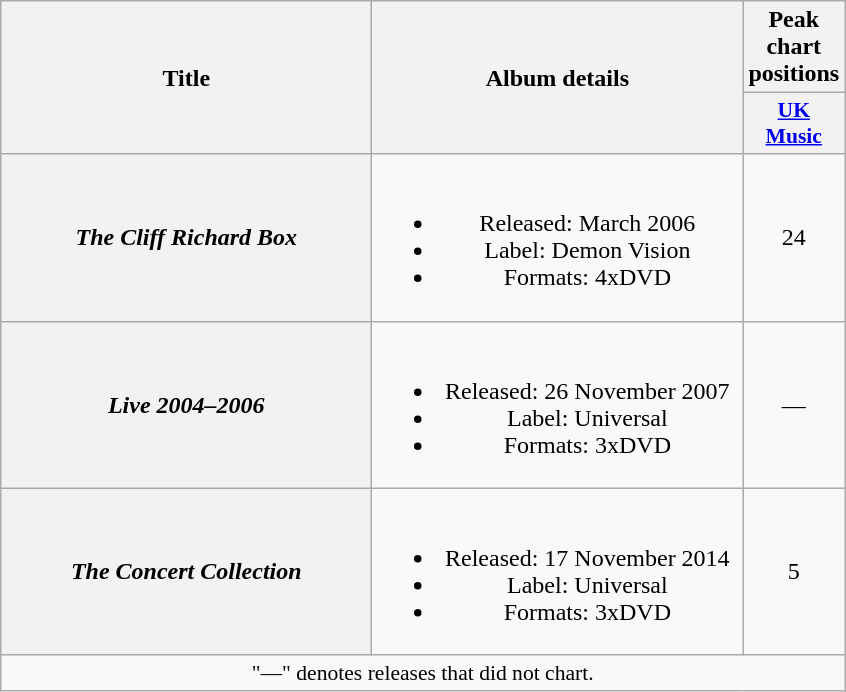<table class="wikitable plainrowheaders" style="text-align:center;">
<tr>
<th rowspan="2" scope="col" style="width:15em;">Title</th>
<th rowspan="2" scope="col" style="width:15em;">Album details</th>
<th>Peak chart positions</th>
</tr>
<tr>
<th scope="col" style="width:2em;font-size:90%;"><a href='#'>UK<br>Music</a><br></th>
</tr>
<tr>
<th scope="row"><em>The Cliff Richard Box</em></th>
<td><br><ul><li>Released: March 2006</li><li>Label: Demon Vision</li><li>Formats: 4xDVD</li></ul></td>
<td>24</td>
</tr>
<tr>
<th scope="row"><em>Live 2004–2006</em></th>
<td><br><ul><li>Released: 26 November 2007</li><li>Label: Universal</li><li>Formats: 3xDVD</li></ul></td>
<td>—</td>
</tr>
<tr>
<th scope="row"><em>The Concert Collection</em></th>
<td><br><ul><li>Released: 17 November 2014</li><li>Label: Universal</li><li>Formats: 3xDVD</li></ul></td>
<td>5</td>
</tr>
<tr>
<td colspan="3" style="font-size:90%">"—" denotes releases that did not chart.</td>
</tr>
</table>
